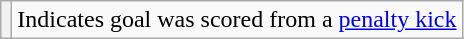<table class="wikitable plainrowheaders">
<tr>
<th scope=row style="text-align:center"></th>
<td>Indicates goal was scored from a <a href='#'>penalty kick</a></td>
</tr>
</table>
